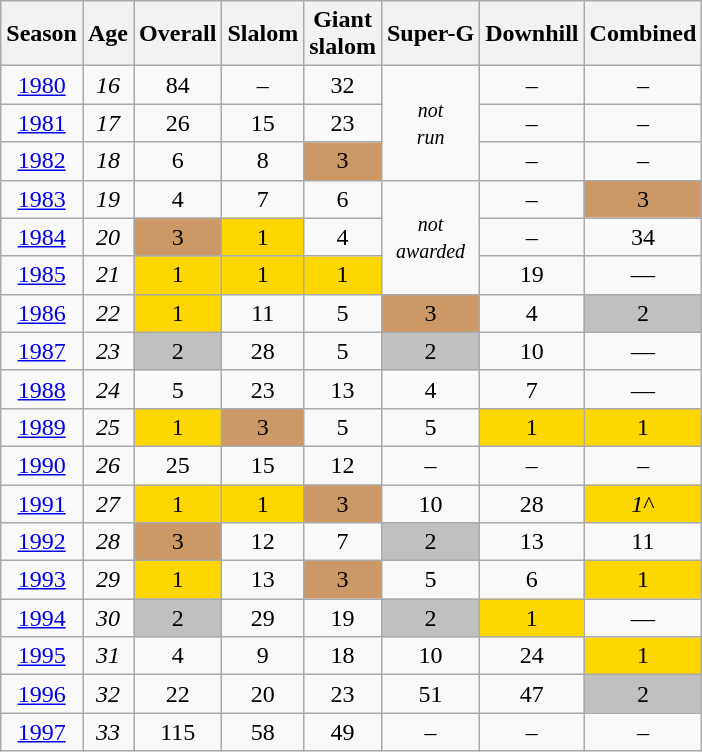<table class=wikitable style="text-align:center">
<tr>
<th>Season</th>
<th>Age</th>
<th>Overall</th>
<th>Slalom</th>
<th>Giant<br>slalom</th>
<th>Super-G</th>
<th>Downhill</th>
<th>Combined</th>
</tr>
<tr>
<td><a href='#'>1980</a></td>
<td><em>16</em></td>
<td>84</td>
<td>–</td>
<td>32</td>
<td rowspan=3><small><em>not<br>run</em> </small></td>
<td>–</td>
<td>–</td>
</tr>
<tr>
<td><a href='#'>1981</a></td>
<td><em>17</em></td>
<td>26</td>
<td>15</td>
<td>23</td>
<td>–</td>
<td>–</td>
</tr>
<tr>
<td><a href='#'>1982</a></td>
<td><em>18</em></td>
<td>6</td>
<td>8</td>
<td bgcolor="cc9966">3</td>
<td>–</td>
<td>–</td>
</tr>
<tr>
<td><a href='#'>1983</a></td>
<td><em>19</em></td>
<td>4</td>
<td>7</td>
<td>6</td>
<td rowspan=3><small><em>not<br>awarded</em> </small></td>
<td>–</td>
<td bgcolor="cc9966">3</td>
</tr>
<tr>
<td><a href='#'>1984</a></td>
<td><em>20</em></td>
<td bgcolor="cc9966">3</td>
<td bgcolor="gold">1</td>
<td>4</td>
<td>–</td>
<td>34</td>
</tr>
<tr>
<td><a href='#'>1985</a></td>
<td><em>21</em></td>
<td bgcolor="gold">1</td>
<td bgcolor="gold">1</td>
<td bgcolor="gold">1</td>
<td>19</td>
<td>—</td>
</tr>
<tr>
<td><a href='#'>1986</a></td>
<td><em>22</em></td>
<td bgcolor="gold">1</td>
<td>11</td>
<td>5</td>
<td bgcolor="cc9966">3</td>
<td>4</td>
<td bgcolor="silver">2</td>
</tr>
<tr>
<td><a href='#'>1987</a></td>
<td><em>23</em></td>
<td bgcolor="silver">2</td>
<td>28</td>
<td>5</td>
<td bgcolor="silver">2</td>
<td>10</td>
<td>—</td>
</tr>
<tr>
<td><a href='#'>1988</a></td>
<td><em>24</em></td>
<td>5</td>
<td>23</td>
<td>13</td>
<td>4</td>
<td>7</td>
<td>—</td>
</tr>
<tr>
<td><a href='#'>1989</a></td>
<td><em>25</em></td>
<td bgcolor="gold">1</td>
<td bgcolor="cc9966">3</td>
<td>5</td>
<td>5</td>
<td bgcolor="gold">1</td>
<td bgcolor="gold">1</td>
</tr>
<tr>
<td><a href='#'>1990</a></td>
<td><em>26</em></td>
<td>25</td>
<td>15</td>
<td>12</td>
<td>–</td>
<td>–</td>
<td>–</td>
</tr>
<tr>
<td><a href='#'>1991</a></td>
<td><em>27</em></td>
<td bgcolor="gold">1</td>
<td bgcolor="gold">1</td>
<td bgcolor="cc9966">3</td>
<td>10</td>
<td>28</td>
<td bgcolor="gold"><em>1</em>^</td>
</tr>
<tr>
<td><a href='#'>1992</a></td>
<td><em>28</em></td>
<td bgcolor="cc9966">3</td>
<td>12</td>
<td>7</td>
<td bgcolor="silver">2</td>
<td>13</td>
<td>11</td>
</tr>
<tr>
<td><a href='#'>1993</a></td>
<td><em>29</em></td>
<td bgcolor="gold">1</td>
<td>13</td>
<td bgcolor="cc9966">3</td>
<td>5</td>
<td>6</td>
<td bgcolor="gold">1</td>
</tr>
<tr>
<td><a href='#'>1994</a></td>
<td><em>30</em></td>
<td bgcolor="silver">2</td>
<td>29</td>
<td>19</td>
<td bgcolor="silver">2</td>
<td bgcolor="gold">1</td>
<td>—</td>
</tr>
<tr>
<td><a href='#'>1995</a></td>
<td><em>31</em></td>
<td>4</td>
<td>9</td>
<td>18</td>
<td>10</td>
<td>24</td>
<td bgcolor="gold">1</td>
</tr>
<tr>
<td><a href='#'>1996</a></td>
<td><em>32</em></td>
<td>22</td>
<td>20</td>
<td>23</td>
<td>51</td>
<td>47</td>
<td bgcolor="silver">2</td>
</tr>
<tr>
<td><a href='#'>1997</a></td>
<td><em>33</em></td>
<td>115</td>
<td>58</td>
<td>49</td>
<td>–</td>
<td>–</td>
<td>–</td>
</tr>
</table>
